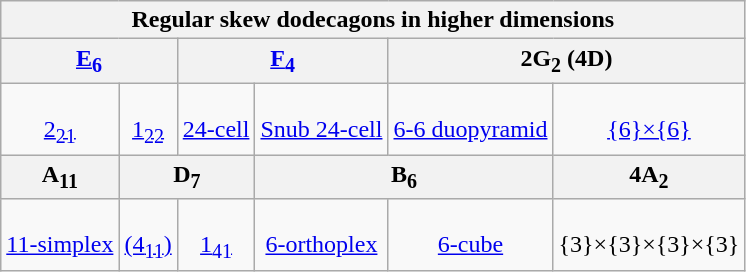<table class="wikitable collapsible collapsed">
<tr>
<th colspan=6>Regular skew dodecagons in higher dimensions</th>
</tr>
<tr>
<th colspan=2><a href='#'>E<sub>6</sub></a></th>
<th colspan=2><a href='#'>F<sub>4</sub></a></th>
<th colspan=2>2G<sub>2</sub> (4D)</th>
</tr>
<tr align=center valign=top>
<td><br><a href='#'>2<sub>21</sub></a></td>
<td><br><a href='#'>1<sub>22</sub></a></td>
<td><br><a href='#'>24-cell</a></td>
<td><br><a href='#'>Snub 24-cell</a></td>
<td><br><a href='#'>6-6 duopyramid</a></td>
<td><br><a href='#'>{6}×{6}</a></td>
</tr>
<tr>
<th>A<sub>11</sub></th>
<th colspan=2>D<sub>7</sub></th>
<th colspan=2>B<sub>6</sub></th>
<th>4A<sub>2</sub></th>
</tr>
<tr align=center valign=top>
<td><br><a href='#'>11-simplex</a></td>
<td><br><a href='#'>(4<sub>11</sub>)</a></td>
<td><br><a href='#'>1<sub>41</sub></a></td>
<td><br><a href='#'>6-orthoplex</a></td>
<td><br><a href='#'>6-cube</a></td>
<td><br>{3}×{3}×{3}×{3}</td>
</tr>
</table>
